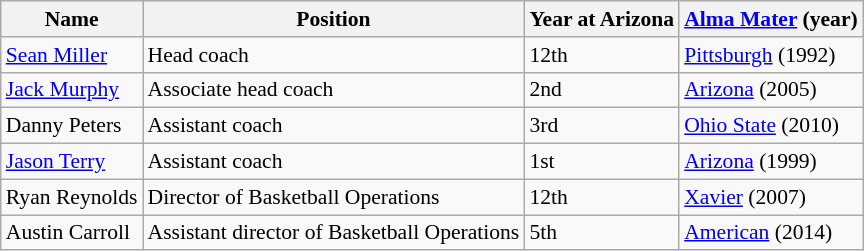<table class="wikitable" style="white-space:nowrap; font-size:90%;">
<tr>
<th>Name</th>
<th>Position</th>
<th>Year at Arizona</th>
<th><a href='#'>Alma Mater</a> (year)</th>
</tr>
<tr>
<td><a href='#'>Sean Miller</a></td>
<td>Head coach</td>
<td>12th</td>
<td><a href='#'>Pittsburgh</a> (1992)</td>
</tr>
<tr>
<td><a href='#'>Jack Murphy</a></td>
<td>Associate head coach</td>
<td>2nd</td>
<td><a href='#'>Arizona</a> (2005)</td>
</tr>
<tr>
<td>Danny Peters</td>
<td>Assistant coach</td>
<td>3rd</td>
<td><a href='#'>Ohio State</a> (2010)</td>
</tr>
<tr>
<td><a href='#'>Jason Terry</a></td>
<td>Assistant coach</td>
<td>1st</td>
<td><a href='#'>Arizona</a> (1999)</td>
</tr>
<tr>
<td>Ryan Reynolds</td>
<td>Director of Basketball Operations</td>
<td>12th</td>
<td><a href='#'>Xavier</a> (2007)</td>
</tr>
<tr>
<td>Austin Carroll</td>
<td>Assistant director of Basketball Operations</td>
<td>5th</td>
<td><a href='#'>American</a> (2014)</td>
</tr>
</table>
